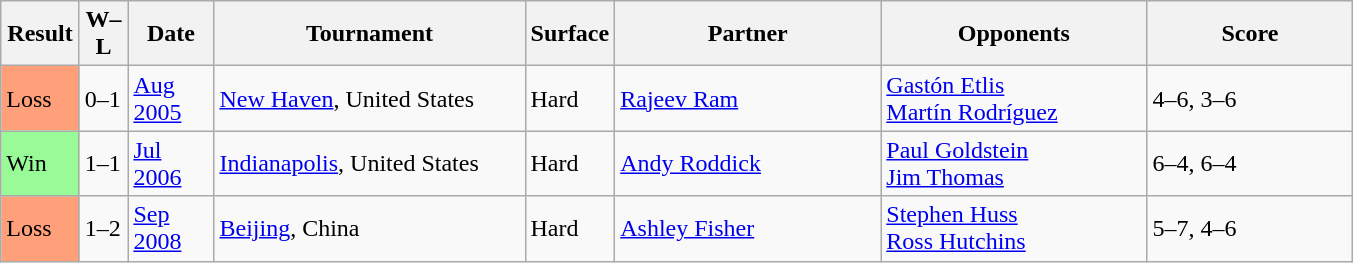<table class="sortable wikitable">
<tr>
<th style="width:45px">Result</th>
<th style="width:25px">W–L</th>
<th style="width:50px">Date</th>
<th style="width:200px">Tournament</th>
<th style="width:50px">Surface</th>
<th style="width:170px">Partner</th>
<th style="width:170px">Opponents</th>
<th style="width:130px" class="unsortable">Score</th>
</tr>
<tr>
<td style="background:#ffa07a;">Loss</td>
<td>0–1</td>
<td><a href='#'>Aug 2005</a></td>
<td><a href='#'>New Haven</a>, United States</td>
<td>Hard</td>
<td> <a href='#'>Rajeev Ram</a></td>
<td> <a href='#'>Gastón Etlis</a><br>  <a href='#'>Martín Rodríguez</a></td>
<td>4–6, 3–6</td>
</tr>
<tr>
<td style="background:#98fb98;">Win</td>
<td>1–1</td>
<td><a href='#'>Jul 2006</a></td>
<td><a href='#'>Indianapolis</a>, United States</td>
<td>Hard</td>
<td> <a href='#'>Andy Roddick</a></td>
<td> <a href='#'>Paul Goldstein</a> <br>  <a href='#'>Jim Thomas</a></td>
<td>6–4, 6–4</td>
</tr>
<tr>
<td style="background:#ffa07a;">Loss</td>
<td>1–2</td>
<td><a href='#'>Sep 2008</a></td>
<td><a href='#'>Beijing</a>, China</td>
<td>Hard</td>
<td> <a href='#'>Ashley Fisher</a></td>
<td> <a href='#'>Stephen Huss</a><br> <a href='#'>Ross Hutchins</a></td>
<td>5–7, 4–6</td>
</tr>
</table>
